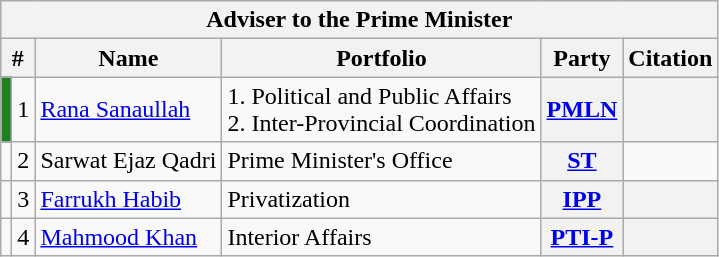<table class="wikitable sortable">
<tr>
<th colspan="6">Adviser to the Prime Minister</th>
</tr>
<tr>
<th colspan="2">#</th>
<th>Name</th>
<th>Portfolio</th>
<th>Party</th>
<th>Citation</th>
</tr>
<tr>
<td align="center" style="background-color: #207F20"></td>
<td>1</td>
<td><a href='#'>Rana Sanaullah</a></td>
<td>1. Political and Public Affairs<br>2. Inter-Provincial Coordination</td>
<th><a href='#'>PMLN</a></th>
<th></th>
</tr>
<tr>
<td align="center"></td>
<td>2</td>
<td>Sarwat Ejaz Qadri</td>
<td>Prime Minister's Office</td>
<th><a href='#'>ST</a></th>
<td></td>
</tr>
<tr>
<td align="center"></td>
<td>3</td>
<td><a href='#'>Farrukh Habib</a></td>
<td>Privatization</td>
<th><a href='#'>IPP</a></th>
<th></th>
</tr>
<tr>
<td align="center"></td>
<td>4</td>
<td><a href='#'>Mahmood Khan</a></td>
<td>Interior Affairs</td>
<th><a href='#'>PTI-P</a></th>
<th></th>
</tr>
</table>
